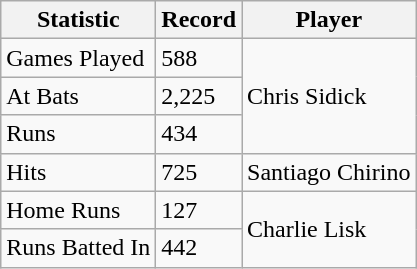<table class="wikitable">
<tr>
<th>Statistic</th>
<th>Record</th>
<th>Player</th>
</tr>
<tr>
<td>Games Played</td>
<td>588</td>
<td rowspan="3">Chris Sidick</td>
</tr>
<tr>
<td>At Bats</td>
<td>2,225</td>
</tr>
<tr>
<td>Runs</td>
<td>434</td>
</tr>
<tr>
<td>Hits</td>
<td>725</td>
<td>Santiago Chirino</td>
</tr>
<tr>
<td>Home Runs</td>
<td>127</td>
<td rowspan="2">Charlie Lisk</td>
</tr>
<tr>
<td>Runs Batted In</td>
<td>442</td>
</tr>
</table>
